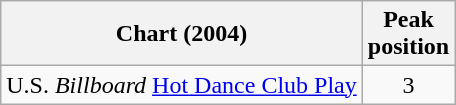<table class="wikitable">
<tr>
<th align="center">Chart (2004)</th>
<th align="center">Peak<br>position</th>
</tr>
<tr>
<td align="left">U.S. <em>Billboard</em> <a href='#'>Hot Dance Club Play</a></td>
<td align="center">3</td>
</tr>
</table>
